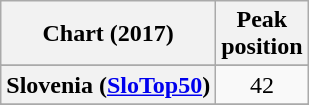<table class="wikitable sortable plainrowheaders" style="text-align:center">
<tr>
<th>Chart (2017)</th>
<th>Peak<br>position</th>
</tr>
<tr>
</tr>
<tr>
</tr>
<tr>
</tr>
<tr>
<th scope="row">Slovenia (<a href='#'>SloTop50</a>)</th>
<td>42</td>
</tr>
<tr>
</tr>
<tr>
</tr>
<tr>
</tr>
</table>
